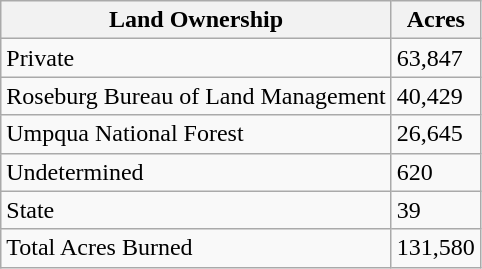<table class="wikitable">
<tr>
<th>Land Ownership</th>
<th>Acres</th>
</tr>
<tr>
<td>Private</td>
<td>63,847</td>
</tr>
<tr>
<td>Roseburg Bureau of Land Management</td>
<td>40,429</td>
</tr>
<tr>
<td>Umpqua National Forest</td>
<td>26,645</td>
</tr>
<tr>
<td>Undetermined</td>
<td>620</td>
</tr>
<tr>
<td>State</td>
<td>39</td>
</tr>
<tr>
<td>Total Acres Burned</td>
<td>131,580</td>
</tr>
</table>
